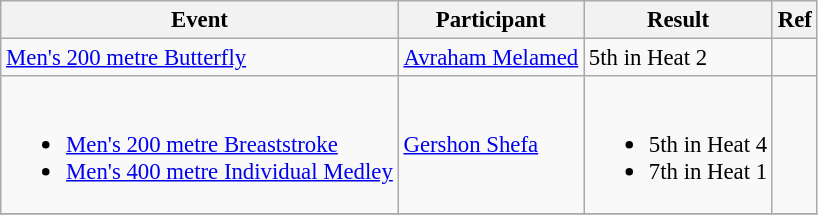<table class="wikitable" style="font-size: 95%;">
<tr>
<th>Event</th>
<th>Participant</th>
<th>Result</th>
<th>Ref</th>
</tr>
<tr>
<td><a href='#'>Men's 200 metre Butterfly</a></td>
<td><a href='#'>Avraham Melamed</a></td>
<td>5th in Heat 2</td>
<td></td>
</tr>
<tr>
<td><br><ul><li><a href='#'>Men's 200 metre Breaststroke</a></li><li><a href='#'>Men's 400 metre Individual Medley</a></li></ul></td>
<td><a href='#'>Gershon Shefa</a></td>
<td><br><ul><li>5th in Heat 4</li><li>7th in Heat 1</li></ul></td>
<td></td>
</tr>
<tr>
</tr>
</table>
